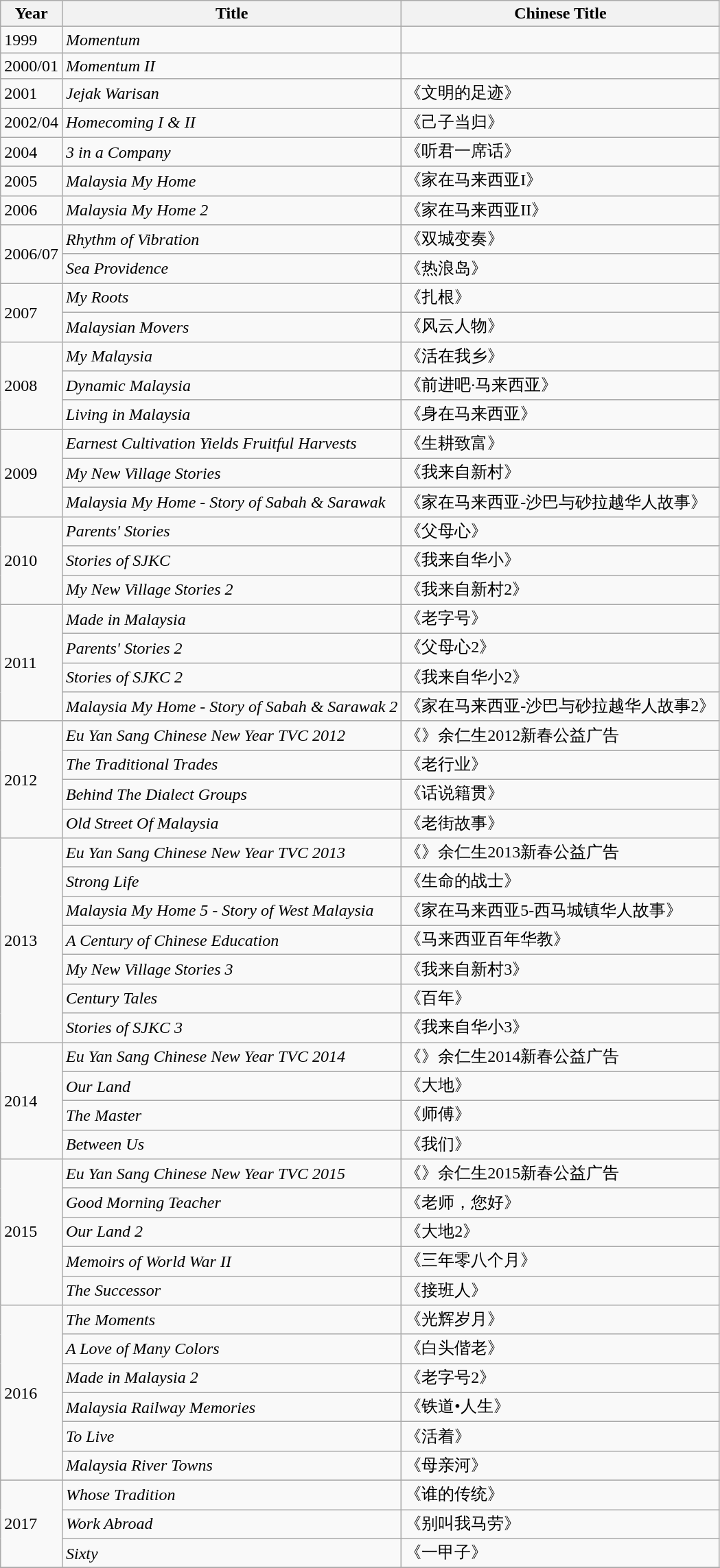<table class="wikitable">
<tr>
<th>Year</th>
<th>Title</th>
<th>Chinese Title</th>
</tr>
<tr>
<td>1999</td>
<td><em>Momentum</em></td>
<td></td>
</tr>
<tr>
<td>2000/01</td>
<td><em>Momentum II</em></td>
<td></td>
</tr>
<tr>
<td>2001</td>
<td><em>Jejak Warisan</em></td>
<td>《文明的足迹》</td>
</tr>
<tr>
<td>2002/04</td>
<td><em>Homecoming I & II</em></td>
<td>《己子当归》</td>
</tr>
<tr>
<td>2004</td>
<td><em>3 in a Company</em></td>
<td>《听君一席话》</td>
</tr>
<tr>
<td>2005</td>
<td><em>Malaysia My Home</em></td>
<td>《家在马来西亚I》</td>
</tr>
<tr>
<td>2006</td>
<td><em>Malaysia My Home 2</em></td>
<td>《家在马来西亚II》</td>
</tr>
<tr>
<td rowspan="2">2006/07</td>
<td><em>Rhythm of Vibration</em></td>
<td>《双城变奏》</td>
</tr>
<tr>
<td><em>Sea Providence</em></td>
<td>《热浪岛》</td>
</tr>
<tr>
<td rowspan="2">2007</td>
<td><em>My Roots</em></td>
<td>《扎根》</td>
</tr>
<tr>
<td><em>Malaysian Movers</em></td>
<td>《风云人物》</td>
</tr>
<tr>
<td rowspan="3">2008</td>
<td><em>My Malaysia</em></td>
<td>《活在我乡》</td>
</tr>
<tr>
<td><em>Dynamic Malaysia</em></td>
<td>《前进吧·马来西亚》</td>
</tr>
<tr>
<td><em>Living in Malaysia</em></td>
<td>《身在马来西亚》</td>
</tr>
<tr>
<td rowspan="3">2009</td>
<td><em>Earnest Cultivation Yields Fruitful Harvests</em></td>
<td>《生耕致富》</td>
</tr>
<tr>
<td><em>My New Village Stories</em></td>
<td>《我来自新村》</td>
</tr>
<tr>
<td><em>Malaysia My Home - Story of Sabah & Sarawak</em></td>
<td>《家在马来西亚-沙巴与砂拉越华人故事》</td>
</tr>
<tr>
<td rowspan="3">2010</td>
<td><em>Parents' Stories</em></td>
<td>《父母心》</td>
</tr>
<tr>
<td><em>Stories of SJKC</em></td>
<td>《我来自华小》</td>
</tr>
<tr>
<td><em>My New Village Stories 2</em></td>
<td>《我来自新村2》</td>
</tr>
<tr>
<td rowspan="4">2011</td>
<td><em>Made in Malaysia</em></td>
<td>《老字号》</td>
</tr>
<tr>
<td><em>Parents' Stories 2</em></td>
<td>《父母心2》</td>
</tr>
<tr>
<td><em>Stories of SJKC 2</em></td>
<td>《我来自华小2》</td>
</tr>
<tr>
<td><em>Malaysia My Home - Story of Sabah & Sarawak 2</em></td>
<td>《家在马来西亚-沙巴与砂拉越华人故事2》</td>
</tr>
<tr>
<td rowspan="4">2012</td>
<td><em>Eu Yan Sang Chinese New Year TVC 2012</em></td>
<td>《》余仁生2012新春公益广告</td>
</tr>
<tr>
<td><em>The Traditional Trades</em></td>
<td>《老行业》</td>
</tr>
<tr>
<td><em>Behind The Dialect Groups</em></td>
<td>《话说籍贯》</td>
</tr>
<tr>
<td><em>Old Street Of Malaysia</em></td>
<td>《老街故事》</td>
</tr>
<tr>
<td rowspan="7">2013</td>
<td><em>Eu Yan Sang Chinese New Year TVC 2013</em></td>
<td>《》余仁生2013新春公益广告</td>
</tr>
<tr>
<td><em>Strong Life</em></td>
<td>《生命的战士》</td>
</tr>
<tr>
<td><em>Malaysia My Home 5 - Story of West Malaysia</em></td>
<td>《家在马来西亚5-西马城镇华人故事》</td>
</tr>
<tr>
<td><em>A Century of Chinese Education</em></td>
<td>《马来西亚百年华教》</td>
</tr>
<tr>
<td><em>My New Village Stories 3</em></td>
<td>《我来自新村3》</td>
</tr>
<tr>
<td><em>Century Tales</em></td>
<td>《百年》</td>
</tr>
<tr>
<td><em>Stories of SJKC 3</em></td>
<td>《我来自华小3》</td>
</tr>
<tr>
<td rowspan="4">2014</td>
<td><em>Eu Yan Sang Chinese New Year TVC 2014</em></td>
<td>《》余仁生2014新春公益广告</td>
</tr>
<tr>
<td><em>Our Land</em></td>
<td>《大地》</td>
</tr>
<tr>
<td><em>The Master</em></td>
<td>《师傅》</td>
</tr>
<tr>
<td><em>Between Us</em></td>
<td>《我们》</td>
</tr>
<tr>
<td rowspan="5">2015</td>
<td><em>Eu Yan Sang Chinese New Year TVC 2015</em></td>
<td>《》余仁生2015新春公益广告</td>
</tr>
<tr>
<td><em>Good Morning Teacher</em></td>
<td>《老师，您好》</td>
</tr>
<tr>
<td><em>Our Land 2</em></td>
<td>《大地2》</td>
</tr>
<tr>
<td><em>Memoirs of World War II</em></td>
<td>《三年零八个月》</td>
</tr>
<tr>
<td><em>The Successor</em></td>
<td>《接班人》</td>
</tr>
<tr>
<td rowspan="6">2016</td>
<td><em>The Moments</em></td>
<td>《光辉岁月》</td>
</tr>
<tr>
<td><em>A Love of Many Colors</em></td>
<td>《白头偕老》</td>
</tr>
<tr>
<td><em>Made in Malaysia 2</em></td>
<td>《老字号2》</td>
</tr>
<tr>
<td><em>Malaysia Railway Memories</em></td>
<td>《铁道•人生》</td>
</tr>
<tr>
<td><em>To Live</em></td>
<td>《活着》</td>
</tr>
<tr>
<td><em>Malaysia River Towns</em></td>
<td>《母亲河》</td>
</tr>
<tr>
</tr>
<tr>
<td rowspan="3">2017</td>
<td><em>Whose Tradition</em></td>
<td>《谁的传统》</td>
</tr>
<tr>
<td><em>Work Abroad</em></td>
<td>《别叫我马劳》</td>
</tr>
<tr>
<td><em>Sixty</em></td>
<td>《一甲子》</td>
</tr>
<tr>
</tr>
</table>
